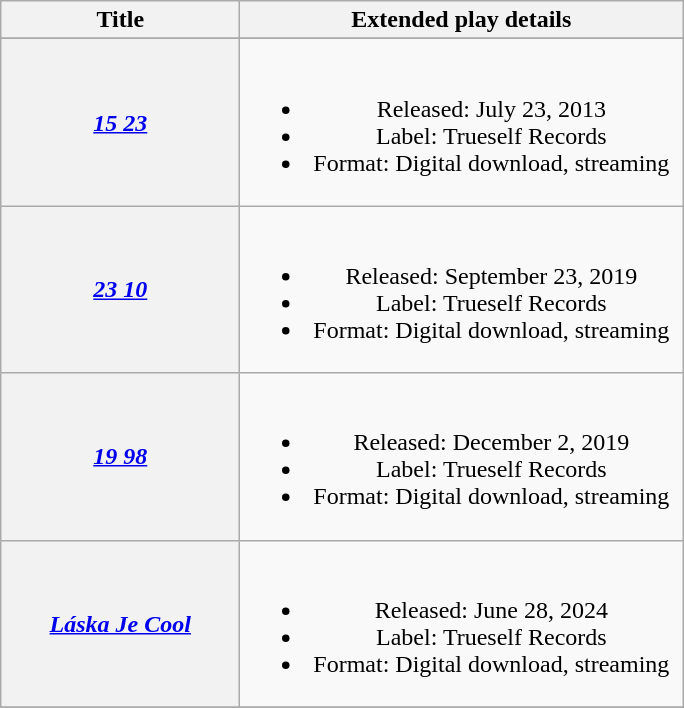<table class="wikitable plainrowheaders sortable" style="text-align:center;">
<tr>
<th scope="col" style="width:9.5em;">Title</th>
<th scope="col" style="width:18em;">Extended play details</th>
</tr>
<tr>
</tr>
<tr>
<th scope="row"><em><a href='#'>15 23</a></em></th>
<td><br><ul><li>Released: July 23, 2013</li><li>Label: Trueself Records</li><li>Format: Digital download, streaming</li></ul></td>
</tr>
<tr>
<th scope="row"><em><a href='#'>23 10</a></em></th>
<td><br><ul><li>Released: September 23, 2019</li><li>Label: Trueself Records</li><li>Format: Digital download, streaming</li></ul></td>
</tr>
<tr>
<th scope="row"><em><a href='#'>19 98</a></em></th>
<td><br><ul><li>Released: December 2, 2019</li><li>Label: Trueself Records</li><li>Format: Digital download, streaming</li></ul></td>
</tr>
<tr>
<th scope="row"><em><a href='#'>Láska Je Cool</a></em></th>
<td><br><ul><li>Released: June 28, 2024</li><li>Label: Trueself Records</li><li>Format: Digital download, streaming</li></ul></td>
</tr>
<tr>
</tr>
</table>
